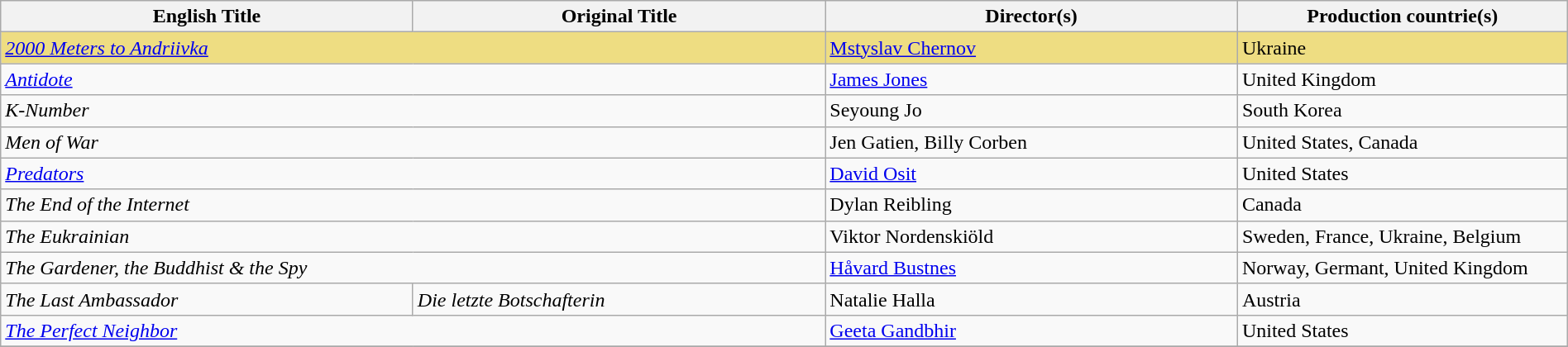<table class="wikitable" style="width:100%; margin-bottom:4px">
<tr>
<th scope="col" width="25%">English Title</th>
<th scope="col" width="25%">Original Title</th>
<th scope="col" width="25%">Director(s)</th>
<th scope="col" width="20%">Production countrie(s)</th>
</tr>
<tr style="background:#EEDD82">
<td colspan="2"><em><a href='#'>2000 Meters to Andriivka</a></em> </td>
<td><a href='#'>Mstyslav Chernov</a></td>
<td>Ukraine</td>
</tr>
<tr>
<td colspan="2"><em><a href='#'>Antidote</a></em></td>
<td><a href='#'>James Jones</a></td>
<td>United Kingdom</td>
</tr>
<tr>
<td colspan="2"><em>K-Number</em></td>
<td>Seyoung Jo</td>
<td>South Korea</td>
</tr>
<tr>
<td colspan="2"><em>Men of War</em></td>
<td>Jen Gatien, Billy Corben</td>
<td>United States, Canada</td>
</tr>
<tr>
<td colspan="2"><em><a href='#'>Predators</a></em></td>
<td><a href='#'>David Osit</a></td>
<td>United States</td>
</tr>
<tr>
<td colspan="2"><em>The End of the Internet</em></td>
<td>Dylan Reibling</td>
<td>Canada</td>
</tr>
<tr>
<td colspan="2"><em>The Eukrainian</em></td>
<td>Viktor Nordenskiöld</td>
<td>Sweden, France, Ukraine, Belgium</td>
</tr>
<tr>
<td colspan="2"><em>The Gardener, the Buddhist & the Spy</em></td>
<td><a href='#'>Håvard Bustnes</a></td>
<td>Norway, Germant, United Kingdom</td>
</tr>
<tr>
<td><em>The Last Ambassador</em></td>
<td><em>Die letzte Botschafterin</em></td>
<td>Natalie Halla</td>
<td>Austria</td>
</tr>
<tr>
<td colspan="2"><em><a href='#'>The Perfect Neighbor</a></em></td>
<td><a href='#'>Geeta Gandbhir</a></td>
<td>United States</td>
</tr>
<tr>
</tr>
</table>
